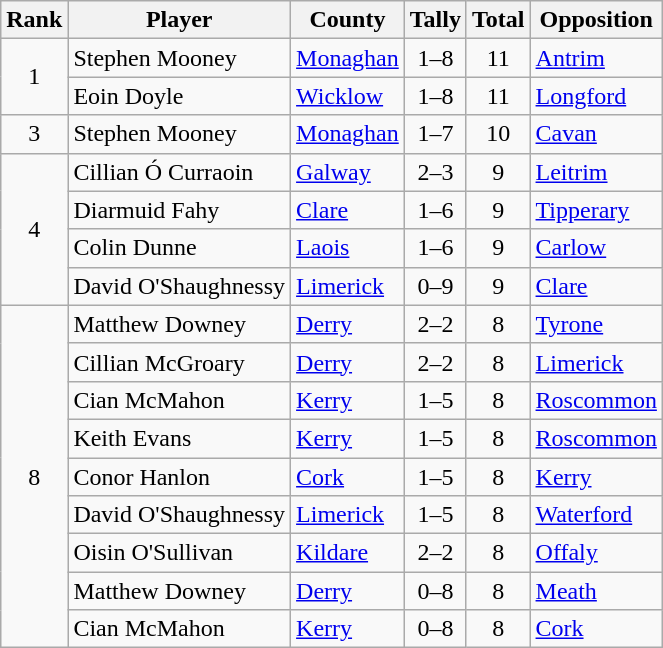<table class="wikitable">
<tr>
<th>Rank</th>
<th>Player</th>
<th>County</th>
<th>Tally</th>
<th>Total</th>
<th>Opposition</th>
</tr>
<tr>
<td rowspan="2" style="text-align:center;">1</td>
<td>Stephen Mooney</td>
<td><a href='#'>Monaghan</a></td>
<td align=center>1–8</td>
<td align=center>11</td>
<td><a href='#'>Antrim</a></td>
</tr>
<tr>
<td>Eoin Doyle</td>
<td><a href='#'>Wicklow</a></td>
<td align=center>1–8</td>
<td align=center>11</td>
<td><a href='#'>Longford</a></td>
</tr>
<tr>
<td rowspan="1" style="text-align:center;">3</td>
<td>Stephen Mooney</td>
<td><a href='#'>Monaghan</a></td>
<td align=center>1–7</td>
<td align=center>10</td>
<td><a href='#'>Cavan</a></td>
</tr>
<tr>
<td rowspan="4" style="text-align:center;">4</td>
<td>Cillian Ó Curraoin</td>
<td><a href='#'>Galway</a></td>
<td align=center>2–3</td>
<td align=center>9</td>
<td><a href='#'>Leitrim</a></td>
</tr>
<tr>
<td>Diarmuid Fahy</td>
<td><a href='#'>Clare</a></td>
<td align=center>1–6</td>
<td align=center>9</td>
<td><a href='#'>Tipperary</a></td>
</tr>
<tr>
<td>Colin Dunne</td>
<td><a href='#'>Laois</a></td>
<td align=center>1–6</td>
<td align=center>9</td>
<td><a href='#'>Carlow</a></td>
</tr>
<tr>
<td>David O'Shaughnessy</td>
<td><a href='#'>Limerick</a></td>
<td align=center>0–9</td>
<td align=center>9</td>
<td><a href='#'>Clare</a></td>
</tr>
<tr>
<td rowspan="9" style="text-align:center;">8</td>
<td>Matthew Downey</td>
<td><a href='#'>Derry</a></td>
<td align=center>2–2</td>
<td align=center>8</td>
<td><a href='#'>Tyrone</a></td>
</tr>
<tr>
<td>Cillian McGroary</td>
<td><a href='#'>Derry</a></td>
<td align=center>2–2</td>
<td align=center>8</td>
<td><a href='#'>Limerick</a></td>
</tr>
<tr>
<td>Cian McMahon</td>
<td><a href='#'>Kerry</a></td>
<td align=center>1–5</td>
<td align=center>8</td>
<td><a href='#'>Roscommon</a></td>
</tr>
<tr>
<td>Keith Evans</td>
<td><a href='#'>Kerry</a></td>
<td align=center>1–5</td>
<td align=center>8</td>
<td><a href='#'>Roscommon</a></td>
</tr>
<tr>
<td>Conor Hanlon</td>
<td><a href='#'>Cork</a></td>
<td align=center>1–5</td>
<td align=center>8</td>
<td><a href='#'>Kerry</a></td>
</tr>
<tr>
<td>David O'Shaughnessy</td>
<td><a href='#'>Limerick</a></td>
<td align=center>1–5</td>
<td align=center>8</td>
<td><a href='#'>Waterford</a></td>
</tr>
<tr>
<td>Oisin O'Sullivan</td>
<td><a href='#'>Kildare</a></td>
<td align=center>2–2</td>
<td align=center>8</td>
<td><a href='#'>Offaly</a></td>
</tr>
<tr>
<td>Matthew Downey</td>
<td><a href='#'>Derry</a></td>
<td align=center>0–8</td>
<td align=center>8</td>
<td><a href='#'>Meath</a></td>
</tr>
<tr>
<td>Cian McMahon</td>
<td><a href='#'>Kerry</a></td>
<td align=center>0–8</td>
<td align=center>8</td>
<td><a href='#'>Cork</a></td>
</tr>
</table>
